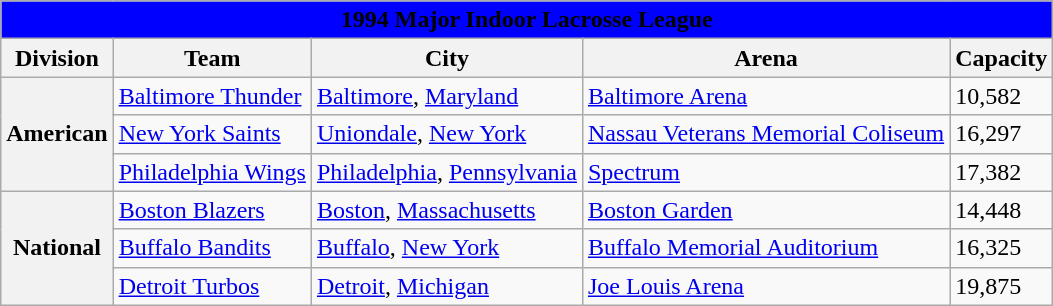<table class="wikitable" style="width:auto">
<tr>
<td bgcolor="#0000FF" align="center" colspan="6"><strong><span>1994 Major Indoor Lacrosse League</span></strong></td>
</tr>
<tr>
<th>Division</th>
<th><strong>Team</strong></th>
<th><strong>City</strong></th>
<th><strong>Arena</strong></th>
<th><strong>Capacity</strong></th>
</tr>
<tr>
<th rowspan="3">American</th>
<td><a href='#'>Baltimore Thunder</a></td>
<td><a href='#'>Baltimore</a>, <a href='#'>Maryland</a></td>
<td><a href='#'>Baltimore Arena</a></td>
<td>10,582</td>
</tr>
<tr>
<td><a href='#'>New York Saints</a></td>
<td><a href='#'>Uniondale</a>, <a href='#'>New York</a></td>
<td><a href='#'>Nassau Veterans Memorial Coliseum</a></td>
<td>16,297</td>
</tr>
<tr>
<td><a href='#'>Philadelphia Wings</a></td>
<td><a href='#'>Philadelphia</a>, <a href='#'>Pennsylvania</a></td>
<td><a href='#'>Spectrum</a></td>
<td>17,382</td>
</tr>
<tr>
<th rowspan="4">National</th>
<td><a href='#'>Boston Blazers</a></td>
<td><a href='#'>Boston</a>, <a href='#'>Massachusetts</a></td>
<td><a href='#'>Boston Garden</a></td>
<td>14,448</td>
</tr>
<tr>
<td><a href='#'>Buffalo Bandits</a></td>
<td><a href='#'>Buffalo</a>, <a href='#'>New York</a></td>
<td><a href='#'>Buffalo Memorial Auditorium</a></td>
<td>16,325</td>
</tr>
<tr>
<td><a href='#'>Detroit Turbos</a></td>
<td><a href='#'>Detroit</a>, <a href='#'>Michigan</a></td>
<td><a href='#'>Joe Louis Arena</a></td>
<td>19,875</td>
</tr>
</table>
